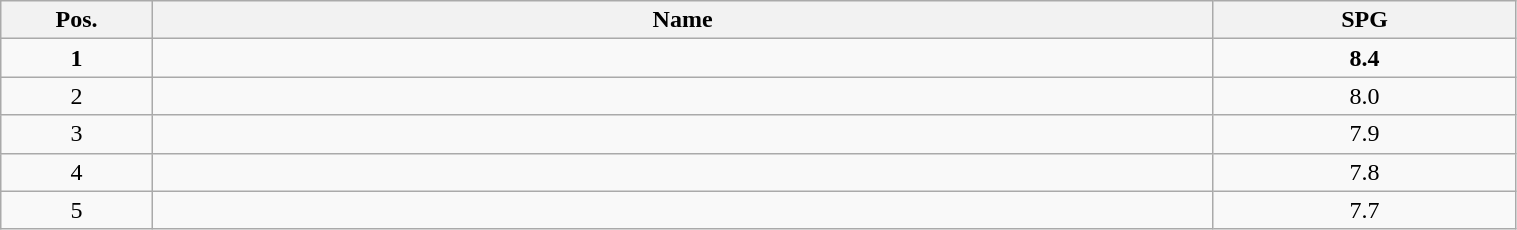<table class=wikitable width="80%">
<tr>
<th width="10%">Pos.</th>
<th width="70%">Name</th>
<th width="20%">SPG</th>
</tr>
<tr>
<td align=center><strong>1</strong></td>
<td><strong></strong></td>
<td align=center><strong>8.4</strong></td>
</tr>
<tr>
<td align=center>2</td>
<td></td>
<td align=center>8.0</td>
</tr>
<tr>
<td align=center>3</td>
<td></td>
<td align=center>7.9</td>
</tr>
<tr>
<td align=center>4</td>
<td></td>
<td align=center>7.8</td>
</tr>
<tr>
<td align=center>5</td>
<td></td>
<td align=center>7.7</td>
</tr>
</table>
